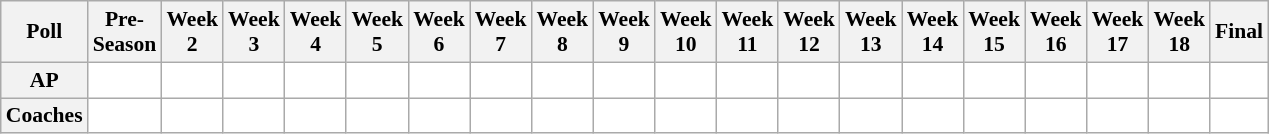<table class="wikitable" style="white-space:nowrap;font-size:90%">
<tr>
<th>Poll</th>
<th>Pre-<br>Season</th>
<th>Week<br>2</th>
<th>Week<br>3</th>
<th>Week<br>4</th>
<th>Week<br>5</th>
<th>Week<br>6</th>
<th>Week<br>7</th>
<th>Week<br>8</th>
<th>Week<br>9</th>
<th>Week<br>10</th>
<th>Week<br>11</th>
<th>Week<br>12</th>
<th>Week<br>13</th>
<th>Week<br>14</th>
<th>Week<br>15</th>
<th>Week<br>16</th>
<th>Week<br>17</th>
<th>Week<br>18</th>
<th>Final</th>
</tr>
<tr style="text-align:center;">
<th>AP</th>
<td style="background:#FFFFFF;"></td>
<td style="background:#FFFFFF;"></td>
<td style="background:#FFFFFF;"></td>
<td style="background:#FFFFFF;"></td>
<td style="background:#FFFFFF;"></td>
<td style="background:#FFFFFF;"></td>
<td style="background:#FFFFFF;"></td>
<td style="background:#FFFFFF;"></td>
<td style="background:#FFFFFF;"></td>
<td style="background:#FFFFFF;"></td>
<td style="background:#FFFFFF;"></td>
<td style="background:#FFFFFF;"></td>
<td style="background:#FFFFFF;"></td>
<td style="background:#FFFFFF;"></td>
<td style="background:#FFFFFF;"></td>
<td style="background:#FFFFFF;"></td>
<td style="background:#FFFFFF;"></td>
<td style="background:#FFFFFF;"></td>
<td style="background:#FFFFFF;"></td>
</tr>
<tr style="text-align:center;">
<th>Coaches</th>
<td style="background:#FFFFFF;"></td>
<td style="background:#FFFFFF;"></td>
<td style="background:#FFFFFF;"></td>
<td style="background:#FFFFFF;"></td>
<td style="background:#FFFFFF;"></td>
<td style="background:#FFFFFF;"></td>
<td style="background:#FFFFFF;"></td>
<td style="background:#FFFFFF;"></td>
<td style="background:#FFFFFF;"></td>
<td style="background:#FFFFFF;"></td>
<td style="background:#FFFFFF;"></td>
<td style="background:#FFFFFF;"></td>
<td style="background:#FFFFFF;"></td>
<td style="background:#FFFFFF;"></td>
<td style="background:#FFFFFF;"></td>
<td style="background:#FFFFFF;"></td>
<td style="background:#FFFFFF;"></td>
<td style="background:#FFFFFF;"></td>
<td style="background:#FFFFFF;"></td>
</tr>
</table>
